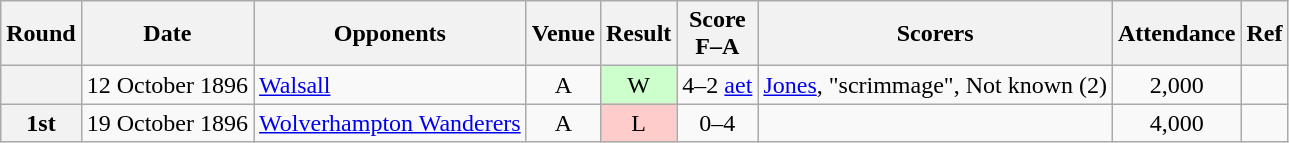<table class="wikitable plainrowheaders" style=text-align:center>
<tr>
<th scope=col>Round</th>
<th scope=col>Date</th>
<th scope=col>Opponents</th>
<th scope=col>Venue</th>
<th scope=col>Result</th>
<th scope=col>Score<br>F–A</th>
<th scope=col>Scorers</th>
<th scope=col>Attendance</th>
<th scope=col>Ref</th>
</tr>
<tr>
<th scope=row></th>
<td style=text-align:left>12 October 1896</td>
<td style=text-align:left><a href='#'>Walsall</a></td>
<td>A</td>
<td style=background:#cfc>W</td>
<td>4–2 <a href='#'>aet</a></td>
<td style=text-align:left><a href='#'>Jones</a>, "scrimmage", Not known (2)</td>
<td>2,000</td>
<td></td>
</tr>
<tr>
<th scope=row>1st</th>
<td style=text-align:left>19 October 1896</td>
<td style=text-align:left><a href='#'>Wolverhampton Wanderers</a></td>
<td>A</td>
<td style=background:#fcc>L</td>
<td>0–4</td>
<td></td>
<td>4,000</td>
<td></td>
</tr>
</table>
